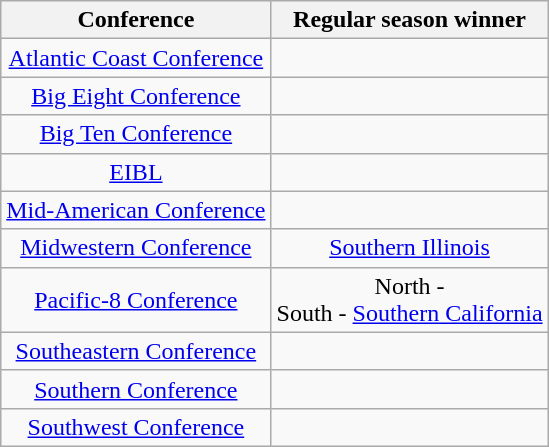<table class="wikitable" style="text-align:center;">
<tr>
<th>Conference</th>
<th>Regular season winner</th>
</tr>
<tr>
<td><a href='#'>Atlantic Coast Conference</a></td>
<td></td>
</tr>
<tr>
<td><a href='#'>Big Eight Conference</a></td>
<td></td>
</tr>
<tr>
<td><a href='#'>Big Ten Conference</a></td>
<td></td>
</tr>
<tr>
<td><a href='#'>EIBL</a></td>
<td></td>
</tr>
<tr>
<td><a href='#'>Mid-American Conference</a></td>
<td></td>
</tr>
<tr>
<td><a href='#'>Midwestern Conference</a></td>
<td><a href='#'>Southern Illinois</a></td>
</tr>
<tr>
<td><a href='#'>Pacific-8 Conference</a></td>
<td>North - <br>South - <a href='#'>Southern California</a></td>
</tr>
<tr>
<td><a href='#'>Southeastern Conference</a></td>
<td></td>
</tr>
<tr>
<td><a href='#'>Southern Conference</a></td>
<td><br></td>
</tr>
<tr>
<td><a href='#'>Southwest Conference</a></td>
<td></td>
</tr>
</table>
